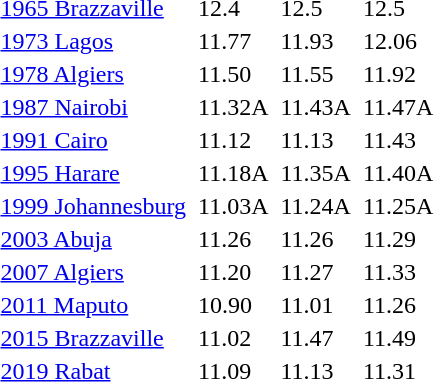<table>
<tr valign="top">
<td><a href='#'>1965 Brazzaville</a><br></td>
<td></td>
<td>12.4</td>
<td></td>
<td>12.5</td>
<td></td>
<td>12.5</td>
</tr>
<tr valign="top">
<td><a href='#'>1973 Lagos</a><br></td>
<td></td>
<td>11.77</td>
<td></td>
<td>11.93</td>
<td></td>
<td>12.06</td>
</tr>
<tr valign="top">
<td><a href='#'>1978 Algiers</a><br></td>
<td></td>
<td>11.50</td>
<td></td>
<td>11.55</td>
<td></td>
<td>11.92</td>
</tr>
<tr valign="top">
<td><a href='#'>1987 Nairobi</a><br></td>
<td></td>
<td>11.32A</td>
<td></td>
<td>11.43A</td>
<td></td>
<td>11.47A</td>
</tr>
<tr valign="top">
<td><a href='#'>1991 Cairo</a><br></td>
<td></td>
<td>11.12</td>
<td></td>
<td>11.13</td>
<td></td>
<td>11.43</td>
</tr>
<tr valign="top">
<td><a href='#'>1995 Harare</a><br></td>
<td></td>
<td>11.18A</td>
<td></td>
<td>11.35A</td>
<td></td>
<td>11.40A</td>
</tr>
<tr valign="top">
<td><a href='#'>1999 Johannesburg</a><br></td>
<td></td>
<td>11.03A</td>
<td></td>
<td>11.24A</td>
<td></td>
<td>11.25A</td>
</tr>
<tr valign="top">
<td><a href='#'>2003 Abuja</a><br></td>
<td></td>
<td>11.26</td>
<td></td>
<td>11.26</td>
<td></td>
<td>11.29</td>
</tr>
<tr valign="top">
<td><a href='#'>2007 Algiers</a><br></td>
<td></td>
<td>11.20</td>
<td></td>
<td>11.27</td>
<td></td>
<td>11.33</td>
</tr>
<tr valign="top">
<td><a href='#'>2011 Maputo</a><br></td>
<td></td>
<td>10.90</td>
<td></td>
<td>11.01</td>
<td></td>
<td>11.26</td>
</tr>
<tr valign="top">
<td><a href='#'>2015 Brazzaville</a><br></td>
<td></td>
<td>11.02</td>
<td></td>
<td>11.47</td>
<td></td>
<td>11.49</td>
</tr>
<tr valign="top">
<td><a href='#'>2019 Rabat</a><br></td>
<td></td>
<td>11.09</td>
<td></td>
<td>11.13</td>
<td></td>
<td>11.31</td>
</tr>
</table>
